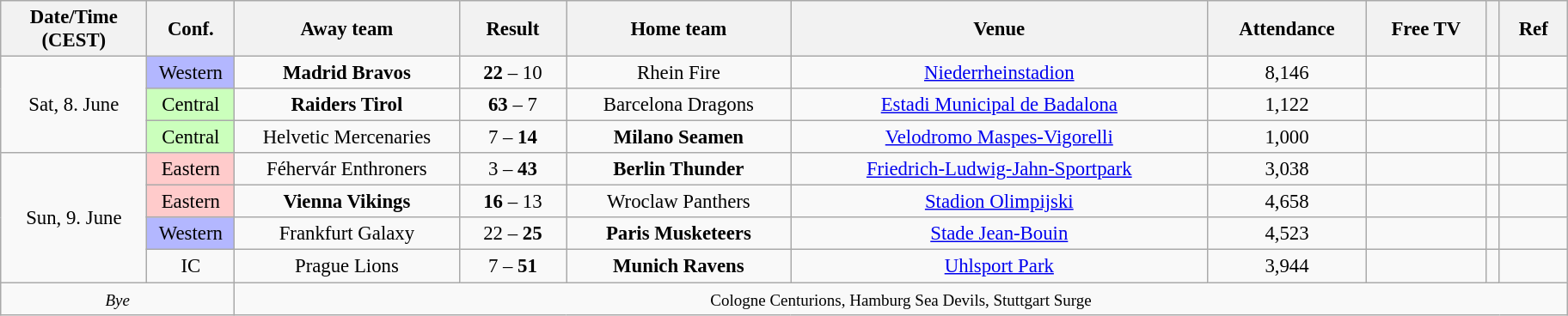<table class="mw-collapsible wikitable" style="font-size:95%; text-align:center; width:80em">
<tr>
<th style="width:7em;">Date/Time (CEST)</th>
<th style="width:4em;">Conf.</th>
<th style="width:11em;">Away team</th>
<th style="width:5em;">Result</th>
<th style="width:11em;">Home team</th>
<th>Venue</th>
<th>Attendance</th>
<th>Free TV</th>
<th></th>
<th style="width:3em;">Ref</th>
</tr>
<tr>
<td rowspan="3">Sat, 8. June<br></td>
<td style="background:#B3B7FF">Western</td>
<td><strong>Madrid Bravos</strong></td>
<td><strong>22</strong> – 10</td>
<td>Rhein Fire</td>
<td><a href='#'>Niederrheinstadion</a></td>
<td>8,146</td>
<td></td>
<td></td>
<td></td>
</tr>
<tr>
<td style="background:#CBFFBC">Central</td>
<td><strong>Raiders Tirol</strong></td>
<td><strong>63</strong> – 7</td>
<td>Barcelona Dragons</td>
<td><a href='#'>Estadi Municipal de Badalona</a></td>
<td>1,122</td>
<td></td>
<td></td>
<td></td>
</tr>
<tr>
<td style="background:#CBFFBC">Central</td>
<td>Helvetic Mercenaries</td>
<td>7 – <strong>14</strong></td>
<td><strong>Milano Seamen</strong></td>
<td><a href='#'>Velodromo Maspes-Vigorelli</a></td>
<td>1,000</td>
<td></td>
<td></td>
<td></td>
</tr>
<tr>
<td rowspan="4">Sun, 9. June<br></td>
<td style="background:#FFCBCB">Eastern</td>
<td>Féhervár Enthroners</td>
<td>3 – <strong>43</strong></td>
<td><strong>Berlin Thunder</strong></td>
<td><a href='#'>Friedrich-Ludwig-Jahn-Sportpark</a></td>
<td>3,038</td>
<td></td>
<td></td>
<td></td>
</tr>
<tr>
<td style="background:#FFCBCB">Eastern</td>
<td><strong>Vienna Vikings</strong></td>
<td><strong>16</strong> – 13</td>
<td>Wroclaw Panthers</td>
<td><a href='#'>Stadion Olimpijski</a></td>
<td>4,658</td>
<td></td>
<td></td>
<td></td>
</tr>
<tr>
<td style="background:#B3B7FF">Western</td>
<td>Frankfurt Galaxy</td>
<td>22 – <strong>25</strong></td>
<td><strong>Paris Musketeers</strong></td>
<td><a href='#'>Stade Jean-Bouin</a></td>
<td>4,523</td>
<td></td>
<td></td>
<td></td>
</tr>
<tr>
<td>IC</td>
<td>Prague Lions</td>
<td>7 – <strong>51</strong></td>
<td><strong>Munich Ravens</strong></td>
<td><a href='#'>Uhlsport Park</a></td>
<td>3,944</td>
<td></td>
<td></td>
</tr>
<tr>
<td colspan="2"><em><small>Bye</small></em></td>
<td colspan="8"><small>Cologne Centurions, Hamburg Sea Devils, Stuttgart Surge</small></td>
</tr>
</table>
